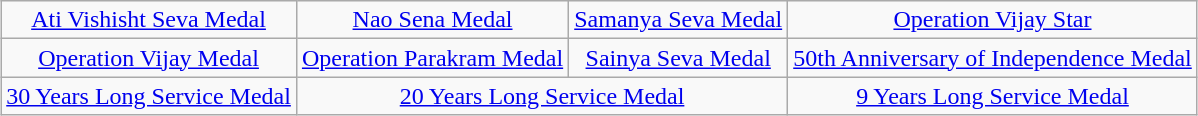<table class="wikitable" style="margin:1em auto; text-align:center;">
<tr>
<td><a href='#'>Ati Vishisht Seva Medal</a></td>
<td><a href='#'>Nao Sena Medal</a></td>
<td><a href='#'>Samanya Seva Medal</a></td>
<td><a href='#'>Operation Vijay Star</a></td>
</tr>
<tr>
<td><a href='#'>Operation Vijay Medal</a></td>
<td><a href='#'>Operation Parakram Medal</a></td>
<td><a href='#'>Sainya Seva Medal</a></td>
<td><a href='#'>50th Anniversary of Independence Medal</a></td>
</tr>
<tr>
<td><a href='#'>30 Years Long Service Medal</a></td>
<td colspan=2><a href='#'>20 Years Long Service Medal</a></td>
<td><a href='#'>9 Years Long Service Medal</a></td>
</tr>
</table>
